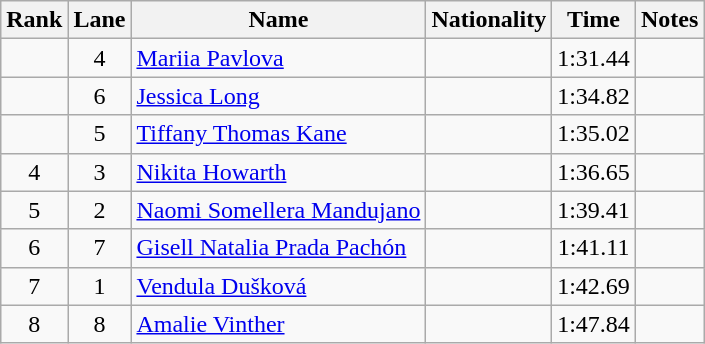<table class="wikitable sortable" style="text-align:center">
<tr>
<th>Rank</th>
<th>Lane</th>
<th>Name</th>
<th>Nationality</th>
<th>Time</th>
<th>Notes</th>
</tr>
<tr>
<td></td>
<td>4</td>
<td align=left><a href='#'>Mariia Pavlova</a></td>
<td align=left></td>
<td>1:31.44</td>
<td></td>
</tr>
<tr>
<td></td>
<td>6</td>
<td align=left><a href='#'>Jessica Long</a></td>
<td align=left></td>
<td>1:34.82</td>
<td></td>
</tr>
<tr>
<td></td>
<td>5</td>
<td align=left><a href='#'>Tiffany Thomas Kane</a></td>
<td align=left></td>
<td>1:35.02</td>
<td></td>
</tr>
<tr>
<td>4</td>
<td>3</td>
<td align=left><a href='#'>Nikita Howarth</a></td>
<td align=left></td>
<td>1:36.65</td>
<td></td>
</tr>
<tr>
<td>5</td>
<td>2</td>
<td align=left><a href='#'>Naomi Somellera Mandujano</a></td>
<td align=left></td>
<td>1:39.41</td>
<td></td>
</tr>
<tr>
<td>6</td>
<td>7</td>
<td align=left><a href='#'>Gisell Natalia Prada Pachón</a></td>
<td align=left></td>
<td>1:41.11</td>
<td></td>
</tr>
<tr>
<td>7</td>
<td>1</td>
<td align=left><a href='#'>Vendula Dušková</a></td>
<td align=left></td>
<td>1:42.69</td>
<td></td>
</tr>
<tr>
<td>8</td>
<td>8</td>
<td align=left><a href='#'>Amalie Vinther</a></td>
<td align=left></td>
<td>1:47.84</td>
<td></td>
</tr>
</table>
